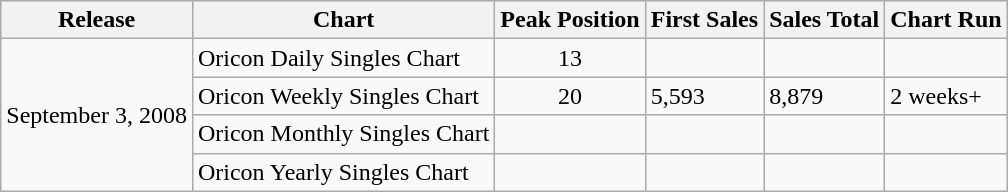<table class="wikitable">
<tr>
<th>Release</th>
<th>Chart</th>
<th>Peak Position</th>
<th>First Sales</th>
<th>Sales Total</th>
<th>Chart Run</th>
</tr>
<tr>
<td rowspan="4">September 3, 2008</td>
<td>Oricon Daily Singles Chart</td>
<td align="center">13</td>
<td></td>
<td></td>
<td></td>
</tr>
<tr>
<td>Oricon Weekly Singles Chart</td>
<td align="center">20</td>
<td>5,593</td>
<td>8,879</td>
<td>2 weeks+</td>
</tr>
<tr>
<td>Oricon Monthly Singles Chart</td>
<td align="center"></td>
<td></td>
<td></td>
<td></td>
</tr>
<tr>
<td>Oricon Yearly Singles Chart</td>
<td align="center"></td>
<td></td>
<td></td>
<td></td>
</tr>
</table>
